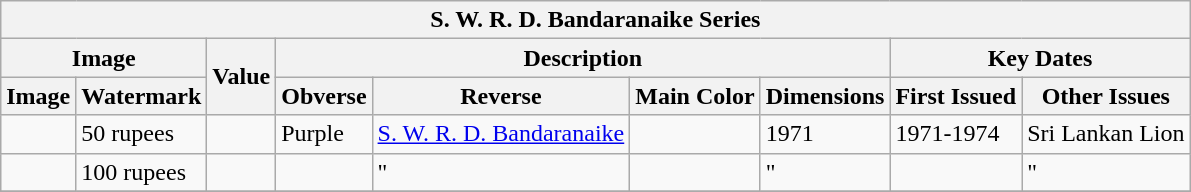<table class="wikitable" style="font-size: 100%">
<tr>
<th colspan="10">S. W. R. D. Bandaranaike Series</th>
</tr>
<tr>
<th colspan="2">Image</th>
<th rowspan="2">Value</th>
<th colspan="4">Description</th>
<th colspan="2">Key Dates</th>
</tr>
<tr>
<th>Image</th>
<th>Watermark</th>
<th>Obverse</th>
<th>Reverse</th>
<th>Main Color</th>
<th>Dimensions</th>
<th>First Issued</th>
<th>Other Issues</th>
</tr>
<tr>
<td></td>
<td>50 rupees</td>
<td></td>
<td>Purple</td>
<td><a href='#'>S. W. R. D. Bandaranaike</a></td>
<td></td>
<td>1971</td>
<td>1971-1974</td>
<td>Sri Lankan Lion</td>
</tr>
<tr>
<td></td>
<td>100 rupees</td>
<td></td>
<td></td>
<td>"</td>
<td></td>
<td>"</td>
<td></td>
<td>"</td>
</tr>
<tr>
</tr>
</table>
